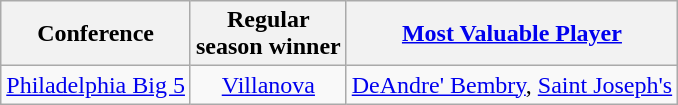<table class="wikitable" style="text-align:center;">
<tr>
<th>Conference</th>
<th>Regular <br> season winner</th>
<th><a href='#'>Most Valuable Player</a></th>
</tr>
<tr>
<td><a href='#'>Philadelphia Big 5</a></td>
<td><a href='#'>Villanova</a></td>
<td><a href='#'>DeAndre' Bembry</a>, <a href='#'>Saint Joseph's</a></td>
</tr>
</table>
